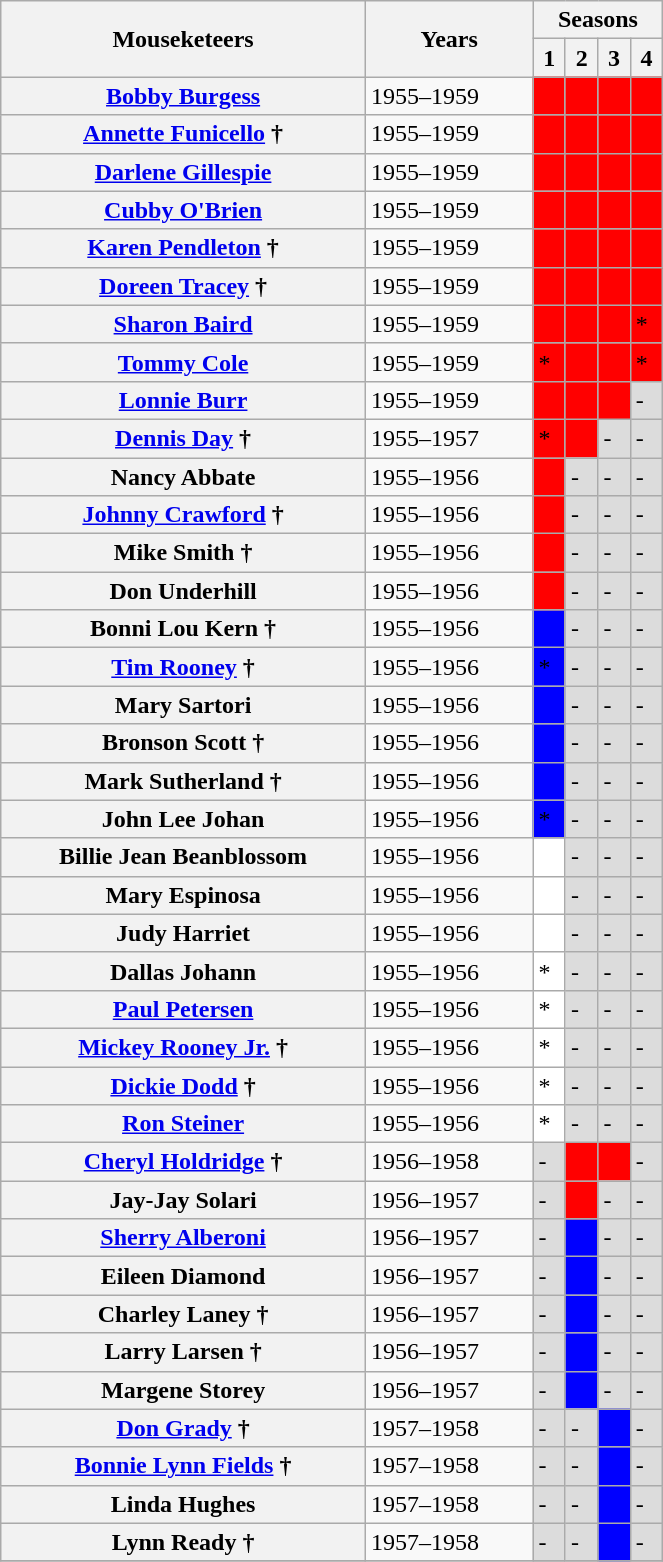<table class="wikitable" style="width: 35%">
<tr>
<th rowspan=2>Mouseketeers</th>
<th rowspan=2>Years</th>
<th colspan=4>Seasons</th>
</tr>
<tr>
<th>1</th>
<th>2</th>
<th>3</th>
<th>4</th>
</tr>
<tr>
<th><a href='#'>Bobby Burgess</a></th>
<td>1955–1959</td>
<td bgcolor="Red"></td>
<td bgcolor="Red"></td>
<td bgcolor="Red"></td>
<td bgcolor="Red"></td>
</tr>
<tr>
<th><a href='#'>Annette Funicello</a> †</th>
<td>1955–1959</td>
<td bgcolor="Red"></td>
<td bgcolor="Red"></td>
<td bgcolor="Red"></td>
<td bgcolor="Red"></td>
</tr>
<tr>
<th><a href='#'>Darlene Gillespie</a></th>
<td>1955–1959</td>
<td bgcolor="Red"></td>
<td bgcolor="Red"></td>
<td bgcolor="Red"></td>
<td bgcolor="Red"></td>
</tr>
<tr>
<th><a href='#'>Cubby O'Brien</a></th>
<td>1955–1959</td>
<td bgcolor="Red"></td>
<td bgcolor="Red"></td>
<td bgcolor="Red"></td>
<td bgcolor="Red"></td>
</tr>
<tr>
<th><a href='#'>Karen Pendleton</a> †</th>
<td>1955–1959</td>
<td bgcolor="Red"></td>
<td bgcolor="Red"></td>
<td bgcolor="Red"></td>
<td bgcolor="Red"></td>
</tr>
<tr>
<th><a href='#'>Doreen Tracey</a> †</th>
<td>1955–1959</td>
<td bgcolor="Red"></td>
<td bgcolor="Red"></td>
<td bgcolor="Red"></td>
<td bgcolor="Red"></td>
</tr>
<tr>
<th><a href='#'>Sharon Baird</a></th>
<td>1955–1959</td>
<td bgcolor="Red"></td>
<td bgcolor="Red"></td>
<td bgcolor="Red"></td>
<td bgcolor="Red">*</td>
</tr>
<tr>
<th><a href='#'>Tommy Cole</a></th>
<td>1955–1959</td>
<td bgcolor="Red">*</td>
<td bgcolor="Red"></td>
<td bgcolor="Red"></td>
<td bgcolor="Red">*</td>
</tr>
<tr>
<th><a href='#'>Lonnie Burr</a></th>
<td>1955–1959</td>
<td bgcolor="Red"></td>
<td bgcolor="Red"></td>
<td bgcolor="Red"></td>
<td bgcolor="Gainsboro">-</td>
</tr>
<tr>
<th><a href='#'>Dennis Day</a> †</th>
<td>1955–1957</td>
<td bgcolor="Red">*</td>
<td bgcolor="Red"></td>
<td bgcolor="Gainsboro">-</td>
<td bgcolor="Gainsboro">-</td>
</tr>
<tr>
<th>Nancy Abbate</th>
<td>1955–1956</td>
<td bgcolor="Red"></td>
<td bgcolor="Gainsboro">-</td>
<td bgcolor="Gainsboro">-</td>
<td bgcolor="Gainsboro">-</td>
</tr>
<tr>
<th><a href='#'>Johnny Crawford</a> †</th>
<td>1955–1956</td>
<td bgcolor="Red"></td>
<td bgcolor="Gainsboro">-</td>
<td bgcolor="Gainsboro">-</td>
<td bgcolor="Gainsboro">-</td>
</tr>
<tr>
<th>Mike Smith †</th>
<td>1955–1956</td>
<td bgcolor="Red"></td>
<td bgcolor="Gainsboro">-</td>
<td bgcolor="Gainsboro">-</td>
<td bgcolor="Gainsboro">-</td>
</tr>
<tr>
<th>Don Underhill</th>
<td>1955–1956</td>
<td bgcolor="Red"></td>
<td bgcolor="Gainsboro">-</td>
<td bgcolor="Gainsboro">-</td>
<td bgcolor="Gainsboro">-</td>
</tr>
<tr>
<th>Bonni Lou Kern †</th>
<td>1955–1956</td>
<td bgcolor="Blue"></td>
<td bgcolor="Gainsboro">-</td>
<td bgcolor="Gainsboro">-</td>
<td bgcolor="Gainsboro">-</td>
</tr>
<tr>
<th><a href='#'>Tim Rooney</a> †</th>
<td>1955–1956</td>
<td bgcolor="Blue">*</td>
<td bgcolor="Gainsboro">-</td>
<td bgcolor="Gainsboro">-</td>
<td bgcolor="Gainsboro">-</td>
</tr>
<tr>
<th>Mary Sartori</th>
<td>1955–1956</td>
<td bgcolor="Blue"></td>
<td bgcolor="Gainsboro">-</td>
<td bgcolor="Gainsboro">-</td>
<td bgcolor="Gainsboro">-</td>
</tr>
<tr>
<th>Bronson Scott †</th>
<td>1955–1956</td>
<td bgcolor="Blue"></td>
<td bgcolor="Gainsboro">-</td>
<td bgcolor="Gainsboro">-</td>
<td bgcolor="Gainsboro">-</td>
</tr>
<tr>
<th>Mark Sutherland †</th>
<td>1955–1956</td>
<td bgcolor="Blue"></td>
<td bgcolor="Gainsboro">-</td>
<td bgcolor="Gainsboro">-</td>
<td bgcolor="Gainsboro">-</td>
</tr>
<tr>
<th>John Lee Johan</th>
<td>1955–1956</td>
<td bgcolor="Blue">*</td>
<td bgcolor="Gainsboro">-</td>
<td bgcolor="Gainsboro">-</td>
<td bgcolor="Gainsboro">-</td>
</tr>
<tr>
<th>Billie Jean Beanblossom</th>
<td>1955–1956</td>
<td bgcolor="White"></td>
<td bgcolor="Gainsboro">-</td>
<td bgcolor="Gainsboro">-</td>
<td bgcolor="Gainsboro">-</td>
</tr>
<tr>
<th>Mary Espinosa</th>
<td>1955–1956</td>
<td bgcolor="White"></td>
<td bgcolor="Gainsboro">-</td>
<td bgcolor="Gainsboro">-</td>
<td bgcolor="Gainsboro">-</td>
</tr>
<tr>
<th>Judy Harriet</th>
<td>1955–1956</td>
<td bgcolor="White"></td>
<td bgcolor="Gainsboro">-</td>
<td bgcolor="Gainsboro">-</td>
<td bgcolor="Gainsboro">-</td>
</tr>
<tr>
<th>Dallas Johann</th>
<td>1955–1956</td>
<td bgcolor="White">*</td>
<td bgcolor="Gainsboro">-</td>
<td bgcolor="Gainsboro">-</td>
<td bgcolor="Gainsboro">-</td>
</tr>
<tr>
<th><a href='#'>Paul Petersen</a></th>
<td>1955–1956</td>
<td bgcolor="White">*</td>
<td bgcolor="Gainsboro">-</td>
<td bgcolor="Gainsboro">-</td>
<td bgcolor="Gainsboro">-</td>
</tr>
<tr>
<th><a href='#'>Mickey Rooney Jr.</a> †</th>
<td>1955–1956</td>
<td bgcolor="White">*</td>
<td bgcolor="Gainsboro">-</td>
<td bgcolor="Gainsboro">-</td>
<td bgcolor="Gainsboro">-</td>
</tr>
<tr>
<th><a href='#'>Dickie Dodd</a> †</th>
<td>1955–1956</td>
<td bgcolor="White">*</td>
<td bgcolor="Gainsboro">-</td>
<td bgcolor="Gainsboro">-</td>
<td bgcolor="Gainsboro">-</td>
</tr>
<tr>
<th><a href='#'>Ron Steiner</a></th>
<td>1955–1956</td>
<td bgcolor="White">*</td>
<td bgcolor="Gainsboro">-</td>
<td bgcolor="Gainsboro">-</td>
<td bgcolor="Gainsboro">-</td>
</tr>
<tr>
<th><a href='#'>Cheryl Holdridge</a> †</th>
<td>1956–1958</td>
<td bgcolor="Gainsboro">-</td>
<td bgcolor="Red "></td>
<td bgcolor="Red"></td>
<td bgcolor="Gainsboro">-</td>
</tr>
<tr>
<th>Jay-Jay Solari</th>
<td>1956–1957</td>
<td bgcolor="Gainsboro">-</td>
<td bgcolor="Red"></td>
<td bgcolor="Gainsboro">-</td>
<td bgcolor="Gainsboro">-</td>
</tr>
<tr>
<th><a href='#'>Sherry Alberoni</a></th>
<td>1956–1957</td>
<td bgcolor="Gainsboro">-</td>
<td bgcolor="Blue"></td>
<td bgcolor="Gainsboro">-</td>
<td bgcolor="Gainsboro">-</td>
</tr>
<tr>
<th>Eileen Diamond</th>
<td>1956–1957</td>
<td bgcolor="Gainsboro">-</td>
<td bgcolor="Blue"></td>
<td bgcolor="Gainsboro">-</td>
<td bgcolor="Gainsboro">-</td>
</tr>
<tr>
<th>Charley Laney †</th>
<td>1956–1957</td>
<td bgcolor="Gainsboro">-</td>
<td bgcolor="Blue"></td>
<td bgcolor="Gainsboro">-</td>
<td bgcolor="Gainsboro">-</td>
</tr>
<tr>
<th>Larry Larsen †</th>
<td>1956–1957</td>
<td bgcolor="Gainsboro">-</td>
<td bgcolor="Blue"></td>
<td bgcolor="Gainsboro">-</td>
<td bgcolor="Gainsboro">-</td>
</tr>
<tr>
<th>Margene Storey</th>
<td>1956–1957</td>
<td bgcolor="Gainsboro">-</td>
<td bgcolor="Blue"></td>
<td bgcolor="Gainsboro">-</td>
<td bgcolor="Gainsboro">-</td>
</tr>
<tr>
<th><a href='#'>Don Grady</a> †</th>
<td>1957–1958</td>
<td bgcolor="Gainsboro">-</td>
<td bgcolor="Gainsboro">-</td>
<td bgcolor="Blue"></td>
<td bgcolor="Gainsboro">-</td>
</tr>
<tr>
<th><a href='#'>Bonnie Lynn Fields</a> †</th>
<td>1957–1958</td>
<td bgcolor="Gainsboro">-</td>
<td bgcolor="Gainsboro">-</td>
<td bgcolor="Blue"></td>
<td bgcolor="Gainsboro">-</td>
</tr>
<tr>
<th>Linda Hughes</th>
<td>1957–1958</td>
<td bgcolor="Gainsboro">-</td>
<td bgcolor="Gainsboro">-</td>
<td bgcolor="Blue"></td>
<td bgcolor="Gainsboro">-</td>
</tr>
<tr>
<th>Lynn Ready †</th>
<td>1957–1958</td>
<td bgcolor="Gainsboro">-</td>
<td bgcolor="Gainsboro">-</td>
<td bgcolor="Blue"></td>
<td bgcolor="Gainsboro">-</td>
</tr>
<tr>
</tr>
</table>
